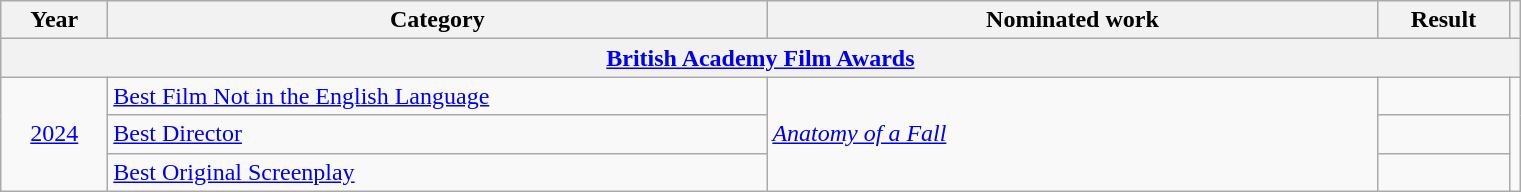<table class=wikitable>
<tr>
<th scope="col" style="width:4em;">Year</th>
<th scope="col" style="width:27em;">Category</th>
<th scope="col" style="width:25em;">Nominated work</th>
<th scope="col" style="width:5em;">Result</th>
<th></th>
</tr>
<tr>
<th colspan="5"><a href='#'>British Academy Film Awards</a></th>
</tr>
<tr>
<td rowspan="3" style="text-align:center;"><a href='#'>2024</a></td>
<td><a href='#'>Best Film Not in the English Language</a></td>
<td rowspan="3"><em><a href='#'>Anatomy of a Fall</a></em></td>
<td></td>
<td rowspan="3" style="text-align:center;"></td>
</tr>
<tr>
<td><a href='#'>Best Director</a></td>
<td></td>
</tr>
<tr>
<td><a href='#'>Best Original Screenplay</a></td>
<td></td>
</tr>
</table>
